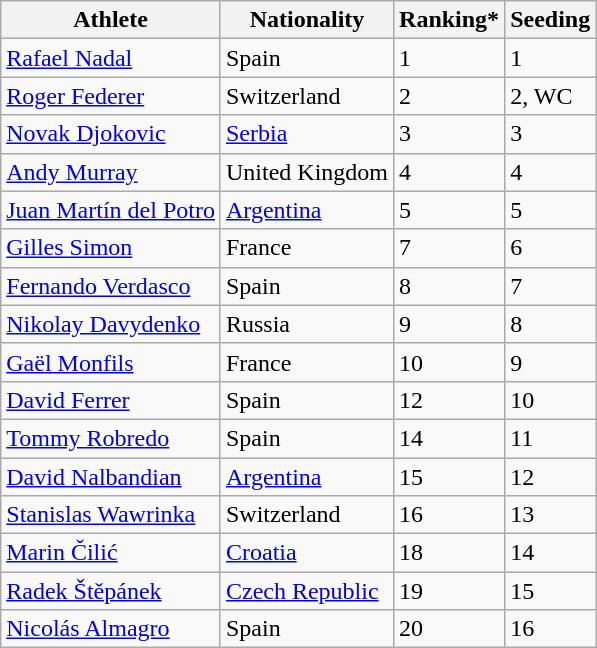<table class="wikitable">
<tr>
<th>Athlete</th>
<th>Nationality</th>
<th>Ranking*</th>
<th>Seeding</th>
</tr>
<tr>
<td><a href='#'>Rafael Nadal</a></td>
<td> Spain</td>
<td>1</td>
<td>1</td>
</tr>
<tr>
<td><a href='#'>Roger Federer</a></td>
<td> Switzerland</td>
<td>2</td>
<td>2, WC</td>
</tr>
<tr>
<td><a href='#'>Novak Djokovic</a></td>
<td> <a href='#'>Serbia</a></td>
<td>3</td>
<td>3</td>
</tr>
<tr>
<td><a href='#'>Andy Murray</a></td>
<td> United Kingdom</td>
<td>4</td>
<td>4</td>
</tr>
<tr>
<td><a href='#'>Juan Martín del Potro</a></td>
<td> <a href='#'>Argentina</a></td>
<td>5</td>
<td>5</td>
</tr>
<tr>
<td><a href='#'>Gilles Simon</a></td>
<td> France</td>
<td>7</td>
<td>6</td>
</tr>
<tr>
<td><a href='#'>Fernando Verdasco</a></td>
<td> Spain</td>
<td>8</td>
<td>7</td>
</tr>
<tr>
<td><a href='#'>Nikolay Davydenko</a></td>
<td> Russia</td>
<td>9</td>
<td>8</td>
</tr>
<tr>
<td><a href='#'>Gaël Monfils</a></td>
<td> France</td>
<td>10</td>
<td>9</td>
</tr>
<tr>
<td><a href='#'>David Ferrer</a></td>
<td> Spain</td>
<td>12</td>
<td>10</td>
</tr>
<tr>
<td><a href='#'>Tommy Robredo</a></td>
<td> Spain</td>
<td>14</td>
<td>11</td>
</tr>
<tr>
<td><a href='#'>David Nalbandian</a></td>
<td> <a href='#'>Argentina</a></td>
<td>15</td>
<td>12</td>
</tr>
<tr>
<td><a href='#'>Stanislas Wawrinka</a></td>
<td> Switzerland</td>
<td>16</td>
<td>13</td>
</tr>
<tr>
<td><a href='#'>Marin Čilić</a></td>
<td> <a href='#'>Croatia</a></td>
<td>18</td>
<td>14</td>
</tr>
<tr>
<td><a href='#'>Radek Štěpánek</a></td>
<td> <a href='#'>Czech Republic</a></td>
<td>19</td>
<td>15</td>
</tr>
<tr>
<td><a href='#'>Nicolás Almagro</a></td>
<td> Spain</td>
<td>20</td>
<td>16</td>
</tr>
</table>
